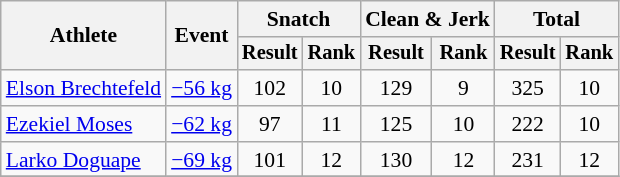<table class=wikitable style=font-size:90%;text-align:center>
<tr>
<th rowspan=2>Athlete</th>
<th rowspan=2>Event</th>
<th colspan=2>Snatch</th>
<th colspan=2>Clean & Jerk</th>
<th colspan=2>Total</th>
</tr>
<tr style=font-size:95%>
<th>Result</th>
<th>Rank</th>
<th>Result</th>
<th>Rank</th>
<th>Result</th>
<th>Rank</th>
</tr>
<tr>
<td align=left><a href='#'>Elson Brechtefeld</a></td>
<td align=left><a href='#'>−56 kg</a></td>
<td>102</td>
<td>10</td>
<td>129</td>
<td>9</td>
<td>325</td>
<td>10</td>
</tr>
<tr>
<td align=left><a href='#'>Ezekiel Moses</a></td>
<td align=left><a href='#'>−62 kg</a></td>
<td>97</td>
<td>11</td>
<td>125</td>
<td>10</td>
<td>222</td>
<td>10</td>
</tr>
<tr>
<td align=left><a href='#'>Larko Doguape</a></td>
<td align=left><a href='#'>−69 kg</a></td>
<td>101</td>
<td>12</td>
<td>130</td>
<td>12</td>
<td>231</td>
<td>12</td>
</tr>
<tr>
</tr>
</table>
